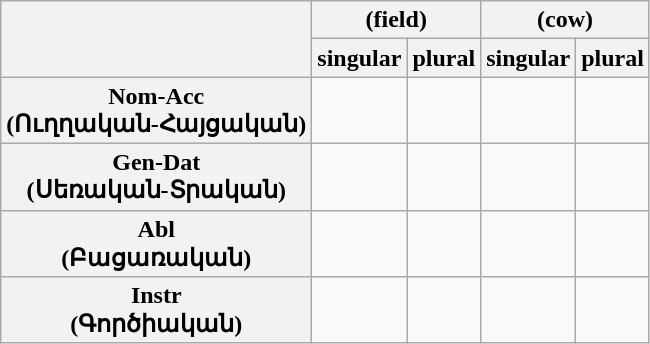<table class="wikitable">
<tr>
<th rowspan="2"></th>
<th colspan="2">  (field)</th>
<th colspan="2">  (cow)</th>
</tr>
<tr>
<th>singular</th>
<th>plural</th>
<th>singular</th>
<th>plural</th>
</tr>
<tr>
<th>Nom-Acc<br>(Ուղղական-Հայցական)</th>
<td></td>
<td></td>
<td></td>
<td></td>
</tr>
<tr>
<th>Gen-Dat<br>(Սեռական-Տրական)</th>
<td></td>
<td></td>
<td></td>
<td></td>
</tr>
<tr>
<th>Abl<br>(Բացառական)</th>
<td></td>
<td></td>
<td></td>
<td></td>
</tr>
<tr>
<th>Instr<br>(Գործիական)</th>
<td></td>
<td></td>
<td></td>
<td></td>
</tr>
</table>
